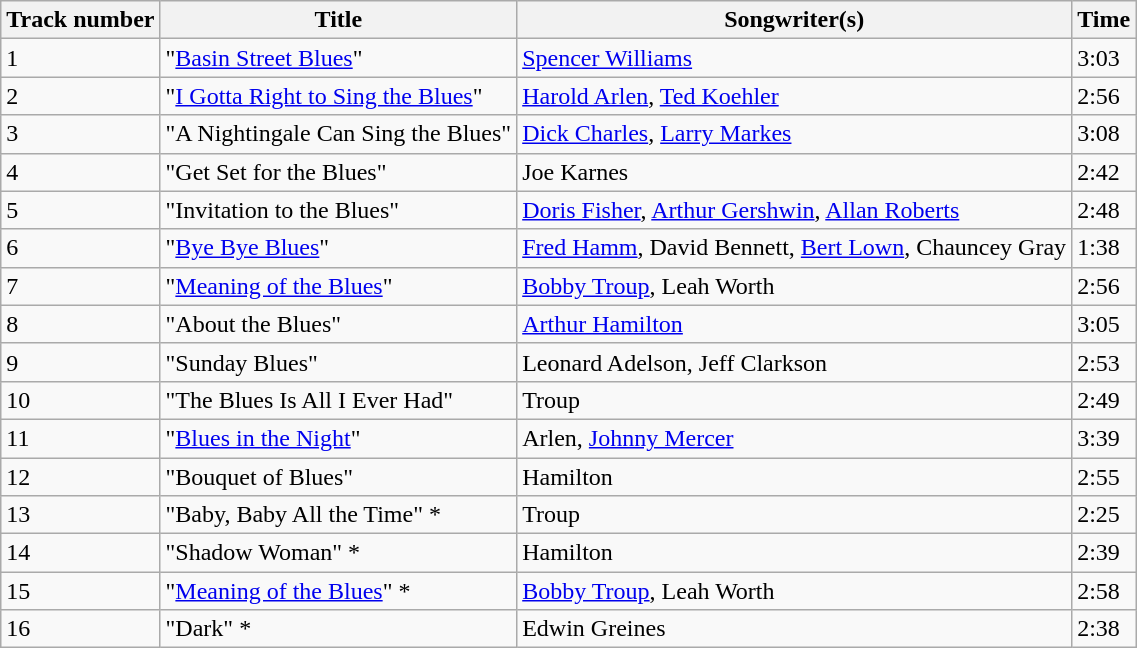<table class="wikitable">
<tr>
<th>Track number</th>
<th>Title</th>
<th>Songwriter(s)</th>
<th>Time</th>
</tr>
<tr>
<td>1</td>
<td>"<a href='#'>Basin Street Blues</a>"</td>
<td><a href='#'>Spencer Williams</a></td>
<td>3:03</td>
</tr>
<tr>
<td>2</td>
<td>"<a href='#'>I Gotta Right to Sing the Blues</a>"</td>
<td><a href='#'>Harold Arlen</a>, <a href='#'>Ted Koehler</a></td>
<td>2:56</td>
</tr>
<tr>
<td>3</td>
<td>"A Nightingale Can Sing the Blues"</td>
<td><a href='#'>Dick Charles</a>, <a href='#'>Larry Markes</a></td>
<td>3:08</td>
</tr>
<tr>
<td>4</td>
<td>"Get Set for the Blues"</td>
<td>Joe Karnes</td>
<td>2:42</td>
</tr>
<tr>
<td>5</td>
<td>"Invitation to the Blues"</td>
<td><a href='#'>Doris Fisher</a>, <a href='#'>Arthur Gershwin</a>, <a href='#'>Allan Roberts</a></td>
<td>2:48</td>
</tr>
<tr>
<td>6</td>
<td>"<a href='#'>Bye Bye Blues</a>"</td>
<td><a href='#'>Fred Hamm</a>, David Bennett, <a href='#'>Bert Lown</a>, Chauncey Gray</td>
<td>1:38</td>
</tr>
<tr>
<td>7</td>
<td>"<a href='#'>Meaning of the Blues</a>"</td>
<td><a href='#'>Bobby Troup</a>, Leah Worth</td>
<td>2:56</td>
</tr>
<tr>
<td>8</td>
<td>"About the Blues"</td>
<td><a href='#'>Arthur Hamilton</a></td>
<td>3:05</td>
</tr>
<tr>
<td>9</td>
<td>"Sunday Blues"</td>
<td>Leonard Adelson, Jeff Clarkson</td>
<td>2:53</td>
</tr>
<tr>
<td>10</td>
<td>"The Blues Is All I Ever Had"</td>
<td>Troup</td>
<td>2:49</td>
</tr>
<tr>
<td>11</td>
<td>"<a href='#'>Blues in the Night</a>"</td>
<td>Arlen, <a href='#'>Johnny Mercer</a></td>
<td>3:39</td>
</tr>
<tr>
<td>12</td>
<td>"Bouquet of Blues"</td>
<td>Hamilton</td>
<td>2:55</td>
</tr>
<tr>
<td>13</td>
<td>"Baby, Baby All the Time" *</td>
<td>Troup</td>
<td>2:25</td>
</tr>
<tr>
<td>14</td>
<td>"Shadow Woman" *</td>
<td>Hamilton</td>
<td>2:39</td>
</tr>
<tr>
<td>15</td>
<td>"<a href='#'>Meaning of the Blues</a>" *</td>
<td><a href='#'>Bobby Troup</a>, Leah Worth</td>
<td>2:58</td>
</tr>
<tr>
<td>16</td>
<td>"Dark" *</td>
<td>Edwin Greines</td>
<td>2:38</td>
</tr>
</table>
